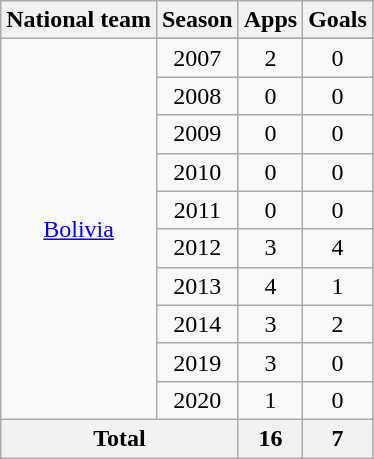<table class="wikitable" style="text-align:center">
<tr>
<th>National team</th>
<th>Season</th>
<th>Apps</th>
<th>Goals</th>
</tr>
<tr>
<td rowspan="11"><a href='#'>Bolivia</a></td>
</tr>
<tr>
<td>2007</td>
<td>2</td>
<td>0</td>
</tr>
<tr>
<td>2008</td>
<td>0</td>
<td>0</td>
</tr>
<tr>
<td>2009</td>
<td>0</td>
<td>0</td>
</tr>
<tr>
<td>2010</td>
<td>0</td>
<td>0</td>
</tr>
<tr>
<td>2011</td>
<td>0</td>
<td>0</td>
</tr>
<tr>
<td>2012</td>
<td>3</td>
<td>4</td>
</tr>
<tr>
<td>2013</td>
<td>4</td>
<td>1</td>
</tr>
<tr>
<td>2014</td>
<td>3</td>
<td>2</td>
</tr>
<tr>
<td>2019</td>
<td>3</td>
<td>0</td>
</tr>
<tr>
<td>2020</td>
<td>1</td>
<td>0</td>
</tr>
<tr>
<th colspan="2">Total</th>
<th>16</th>
<th>7</th>
</tr>
</table>
